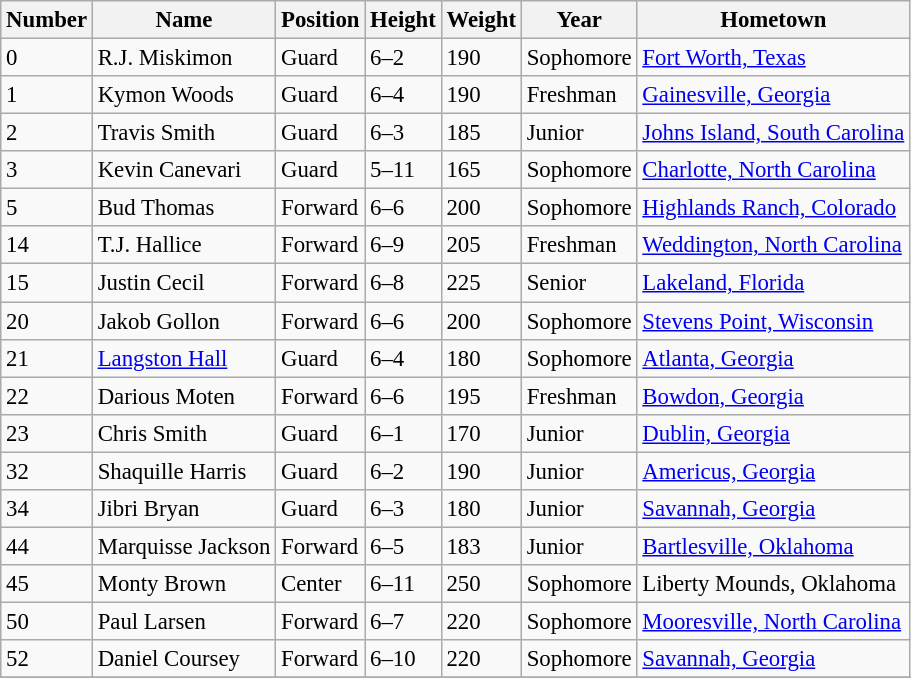<table class="wikitable" style="font-size: 95%;">
<tr>
<th>Number</th>
<th>Name</th>
<th>Position</th>
<th>Height</th>
<th>Weight</th>
<th>Year</th>
<th>Hometown</th>
</tr>
<tr>
<td>0</td>
<td>R.J. Miskimon</td>
<td>Guard</td>
<td>6–2</td>
<td>190</td>
<td>Sophomore</td>
<td><a href='#'>Fort Worth, Texas</a></td>
</tr>
<tr>
<td>1</td>
<td>Kymon Woods</td>
<td>Guard</td>
<td>6–4</td>
<td>190</td>
<td>Freshman</td>
<td><a href='#'>Gainesville, Georgia</a></td>
</tr>
<tr>
<td>2</td>
<td>Travis Smith</td>
<td>Guard</td>
<td>6–3</td>
<td>185</td>
<td>Junior</td>
<td><a href='#'>Johns Island, South Carolina</a></td>
</tr>
<tr>
<td>3</td>
<td>Kevin Canevari</td>
<td>Guard</td>
<td>5–11</td>
<td>165</td>
<td>Sophomore</td>
<td><a href='#'>Charlotte, North Carolina</a></td>
</tr>
<tr>
<td>5</td>
<td>Bud Thomas</td>
<td>Forward</td>
<td>6–6</td>
<td>200</td>
<td>Sophomore</td>
<td><a href='#'>Highlands Ranch, Colorado</a></td>
</tr>
<tr>
<td>14</td>
<td>T.J. Hallice</td>
<td>Forward</td>
<td>6–9</td>
<td>205</td>
<td>Freshman</td>
<td><a href='#'>Weddington, North Carolina</a></td>
</tr>
<tr>
<td>15</td>
<td>Justin Cecil</td>
<td>Forward</td>
<td>6–8</td>
<td>225</td>
<td>Senior</td>
<td><a href='#'>Lakeland, Florida</a></td>
</tr>
<tr>
<td>20</td>
<td>Jakob Gollon</td>
<td>Forward</td>
<td>6–6</td>
<td>200</td>
<td>Sophomore</td>
<td><a href='#'>Stevens Point, Wisconsin</a></td>
</tr>
<tr>
<td>21</td>
<td><a href='#'>Langston Hall</a></td>
<td>Guard</td>
<td>6–4</td>
<td>180</td>
<td>Sophomore</td>
<td><a href='#'>Atlanta, Georgia</a></td>
</tr>
<tr>
<td>22</td>
<td>Darious Moten</td>
<td>Forward</td>
<td>6–6</td>
<td>195</td>
<td>Freshman</td>
<td><a href='#'>Bowdon, Georgia</a></td>
</tr>
<tr>
<td>23</td>
<td>Chris Smith</td>
<td>Guard</td>
<td>6–1</td>
<td>170</td>
<td>Junior</td>
<td><a href='#'>Dublin, Georgia</a></td>
</tr>
<tr>
<td>32</td>
<td>Shaquille Harris</td>
<td>Guard</td>
<td>6–2</td>
<td>190</td>
<td>Junior</td>
<td><a href='#'>Americus, Georgia</a></td>
</tr>
<tr>
<td>34</td>
<td>Jibri Bryan</td>
<td>Guard</td>
<td>6–3</td>
<td>180</td>
<td>Junior</td>
<td><a href='#'>Savannah, Georgia</a></td>
</tr>
<tr>
<td>44</td>
<td>Marquisse Jackson</td>
<td>Forward</td>
<td>6–5</td>
<td>183</td>
<td>Junior</td>
<td><a href='#'>Bartlesville, Oklahoma</a></td>
</tr>
<tr>
<td>45</td>
<td>Monty Brown</td>
<td>Center</td>
<td>6–11</td>
<td>250</td>
<td>Sophomore</td>
<td>Liberty Mounds, Oklahoma</td>
</tr>
<tr>
<td>50</td>
<td>Paul Larsen</td>
<td>Forward</td>
<td>6–7</td>
<td>220</td>
<td>Sophomore</td>
<td><a href='#'>Mooresville, North Carolina</a></td>
</tr>
<tr>
<td>52</td>
<td>Daniel Coursey</td>
<td>Forward</td>
<td>6–10</td>
<td>220</td>
<td>Sophomore</td>
<td><a href='#'>Savannah, Georgia</a></td>
</tr>
<tr>
</tr>
</table>
